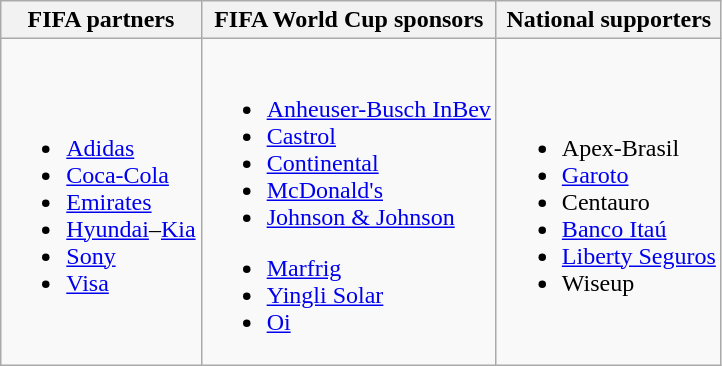<table class="wikitable">
<tr>
<th>FIFA partners</th>
<th>FIFA World Cup sponsors</th>
<th>National supporters</th>
</tr>
<tr>
<td><br><ul><li><a href='#'>Adidas</a></li><li><a href='#'>Coca-Cola</a></li><li><a href='#'>Emirates</a></li><li><a href='#'>Hyundai</a>–<a href='#'>Kia</a></li><li><a href='#'>Sony</a></li><li><a href='#'>Visa</a></li></ul></td>
<td><br>
<ul><li><a href='#'>Anheuser-Busch InBev</a></li><li><a href='#'>Castrol</a></li><li><a href='#'>Continental</a></li><li><a href='#'>McDonald's</a></li><li><a href='#'>Johnson & Johnson</a></li></ul><ul><li><a href='#'>Marfrig</a></li><li><a href='#'>Yingli Solar</a></li><li><a href='#'>Oi</a></li></ul></td>
<td><br><ul><li>Apex-Brasil</li><li><a href='#'>Garoto</a></li><li>Centauro</li><li><a href='#'>Banco Itaú</a></li><li><a href='#'>Liberty Seguros</a></li><li>Wiseup</li></ul></td>
</tr>
</table>
